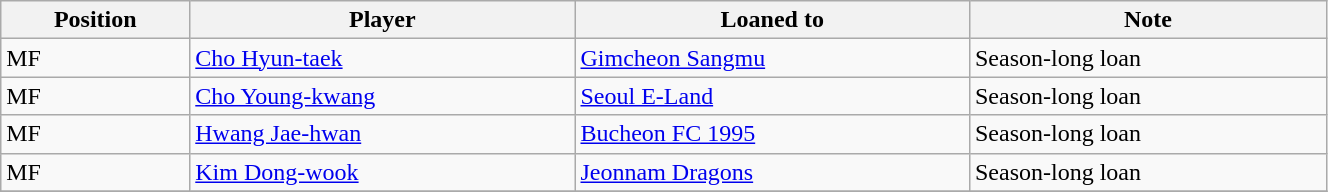<table class="wikitable sortable" style="width:70%; text-align:center; font-size:100%; text-align:left;">
<tr>
<th>Position</th>
<th>Player</th>
<th>Loaned to</th>
<th>Note</th>
</tr>
<tr>
<td>MF</td>
<td> <a href='#'>Cho Hyun-taek</a></td>
<td> <a href='#'>Gimcheon Sangmu</a></td>
<td>Season-long loan</td>
</tr>
<tr>
<td>MF</td>
<td> <a href='#'>Cho Young-kwang</a></td>
<td> <a href='#'>Seoul E-Land</a></td>
<td>Season-long loan</td>
</tr>
<tr>
<td>MF</td>
<td> <a href='#'>Hwang Jae-hwan</a></td>
<td> <a href='#'>Bucheon FC 1995</a></td>
<td>Season-long loan</td>
</tr>
<tr>
<td>MF</td>
<td> <a href='#'>Kim Dong-wook</a></td>
<td> <a href='#'>Jeonnam Dragons</a></td>
<td>Season-long loan</td>
</tr>
<tr>
</tr>
</table>
